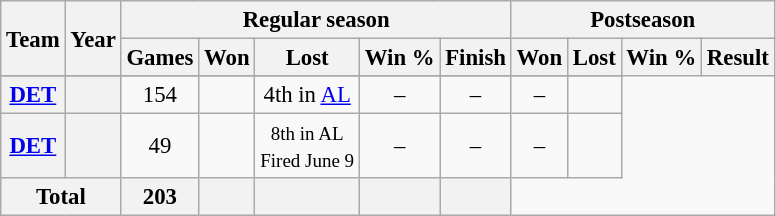<table class="wikitable" style="font-size: 95%; text-align:center;">
<tr>
<th rowspan="2">Team</th>
<th rowspan="2">Year</th>
<th colspan="5">Regular season</th>
<th colspan="4">Postseason</th>
</tr>
<tr>
<th>Games</th>
<th>Won</th>
<th>Lost</th>
<th>Win %</th>
<th>Finish</th>
<th>Won</th>
<th>Lost</th>
<th>Win %</th>
<th>Result</th>
</tr>
<tr>
</tr>
<tr>
<th><a href='#'>DET</a></th>
<th></th>
<td>154</td>
<td></td>
<td>4th in <a href='#'>AL</a></td>
<td>–</td>
<td>–</td>
<td>–</td>
<td></td>
</tr>
<tr>
<th><a href='#'>DET</a></th>
<th></th>
<td>49</td>
<td></td>
<td><small>8th in AL<br>Fired June 9</small></td>
<td>–</td>
<td>–</td>
<td>–</td>
<td></td>
</tr>
<tr>
<th colspan="2">Total</th>
<th>203</th>
<th></th>
<th></th>
<th></th>
<th></th>
</tr>
</table>
